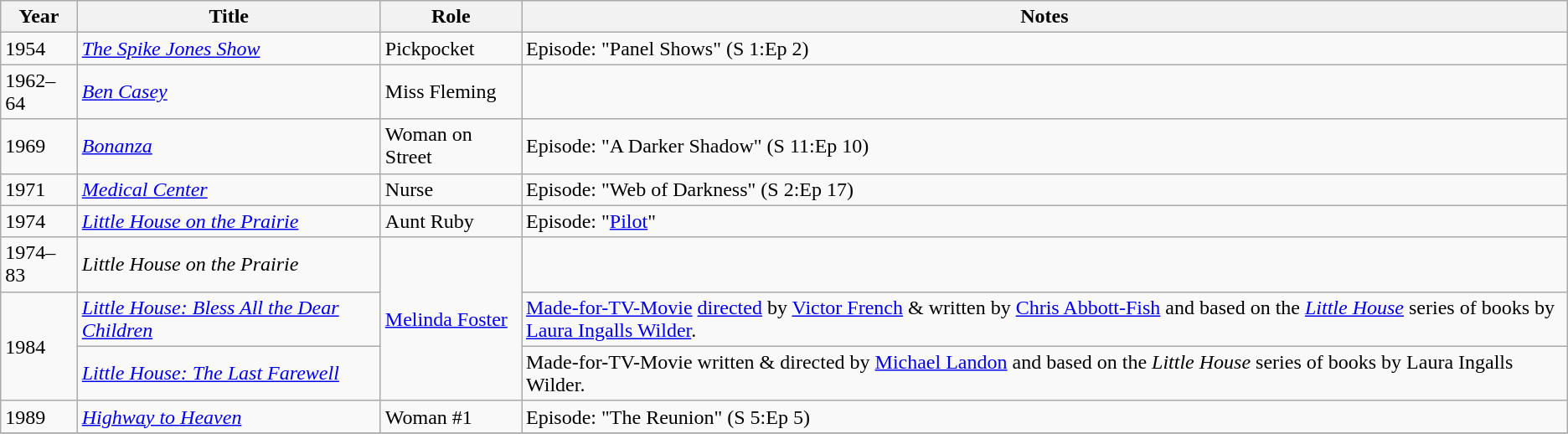<table class="wikitable sortable">
<tr>
<th>Year</th>
<th>Title</th>
<th>Role</th>
<th class="unsortable">Notes</th>
</tr>
<tr>
<td>1954</td>
<td><em><a href='#'>The Spike Jones Show</a></em></td>
<td>Pickpocket</td>
<td>Episode: "Panel Shows" (S 1:Ep 2)</td>
</tr>
<tr>
<td>1962–64</td>
<td><em><a href='#'>Ben Casey</a></em></td>
<td>Miss Fleming</td>
<td></td>
</tr>
<tr>
<td>1969</td>
<td><em><a href='#'>Bonanza</a></em></td>
<td>Woman on Street</td>
<td>Episode: "A Darker Shadow" (S 11:Ep 10)</td>
</tr>
<tr>
<td>1971</td>
<td><em><a href='#'>Medical Center</a></em></td>
<td>Nurse</td>
<td>Episode: "Web of Darkness" (S 2:Ep 17)</td>
</tr>
<tr>
<td>1974</td>
<td><em><a href='#'>Little House on the Prairie</a></em></td>
<td>Aunt Ruby</td>
<td>Episode: "<a href='#'>Pilot</a>"</td>
</tr>
<tr>
<td>1974–83</td>
<td><em>Little House on the Prairie</em></td>
<td rowspan="3"><a href='#'>Melinda Foster</a></td>
<td></td>
</tr>
<tr>
<td rowspan="2">1984</td>
<td><em><a href='#'>Little House: Bless All the Dear Children</a></em></td>
<td><a href='#'>Made-for-TV-Movie</a> <a href='#'>directed</a> by <a href='#'>Victor French</a> & written by <a href='#'>Chris Abbott-Fish</a> and based on the <em><a href='#'>Little House</a></em> series of books by <a href='#'>Laura Ingalls Wilder</a>.</td>
</tr>
<tr>
<td><em><a href='#'>Little House: The Last Farewell</a></em></td>
<td>Made-for-TV-Movie written & directed by <a href='#'>Michael Landon</a> and based on the <em>Little House</em> series of books by Laura Ingalls Wilder.</td>
</tr>
<tr>
<td>1989</td>
<td><em><a href='#'>Highway to Heaven</a></em></td>
<td>Woman #1</td>
<td>Episode: "The Reunion" (S 5:Ep 5)</td>
</tr>
<tr>
</tr>
</table>
